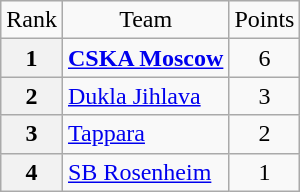<table class="wikitable" style="text-align: center;">
<tr>
<td>Rank</td>
<td>Team</td>
<td>Points</td>
</tr>
<tr>
<th>1</th>
<td style="text-align: left;"> <strong><a href='#'>CSKA Moscow</a></strong></td>
<td>6</td>
</tr>
<tr>
<th>2</th>
<td style="text-align: left;"> <a href='#'>Dukla Jihlava</a></td>
<td>3</td>
</tr>
<tr>
<th>3</th>
<td style="text-align: left;"> <a href='#'>Tappara</a></td>
<td>2</td>
</tr>
<tr>
<th>4</th>
<td style="text-align: left;"> <a href='#'>SB Rosenheim</a></td>
<td>1</td>
</tr>
</table>
